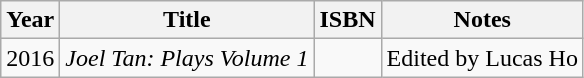<table class="wikitable sortable">
<tr>
<th>Year</th>
<th>Title</th>
<th>ISBN</th>
<th>Notes</th>
</tr>
<tr>
<td>2016</td>
<td><em>Joel Tan: Plays Volume 1</em></td>
<td></td>
<td>Edited by Lucas Ho</td>
</tr>
</table>
